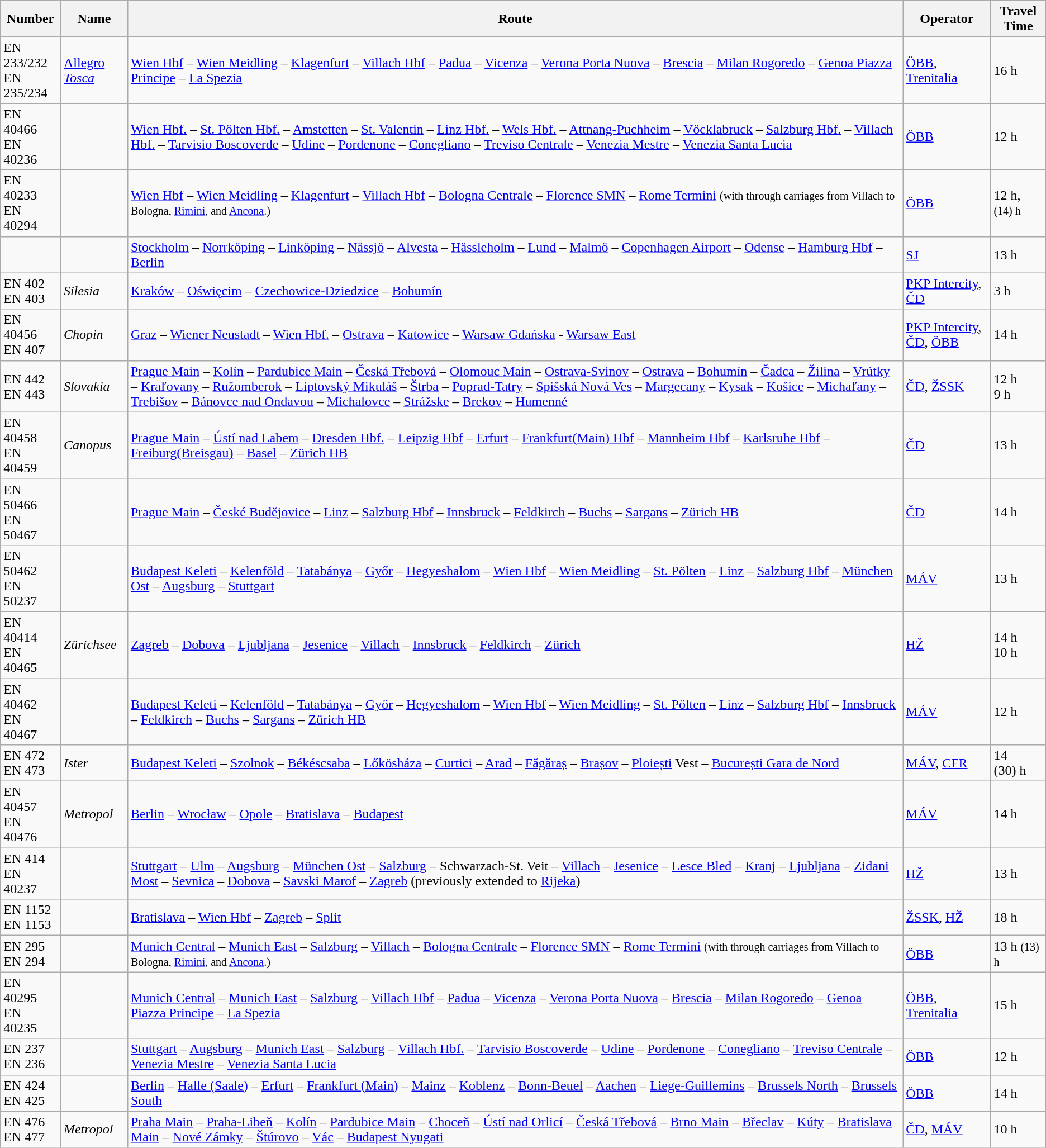<table class="wikitable sortable">
<tr class="hintergrundfarbe5">
<th>Number</th>
<th>Name</th>
<th>Route</th>
<th>Operator</th>
<th>Travel Time</th>
</tr>
<tr>
<td>EN 233/232<br>EN 235/234</td>
<td><a href='#'>Allegro <em>Tosca</em></a></td>
<td><a href='#'>Wien Hbf</a> – <a href='#'>Wien Meidling</a> – <a href='#'>Klagenfurt</a> – <a href='#'>Villach Hbf</a> – <a href='#'>Padua</a> – <a href='#'>Vicenza</a> – <a href='#'>Verona Porta Nuova</a> – <a href='#'>Brescia</a> – <a href='#'>Milan Rogoredo</a> – <a href='#'>Genoa Piazza Principe</a> – <a href='#'>La Spezia</a></td>
<td><a href='#'>ÖBB</a>, <a href='#'>Trenitalia</a></td>
<td>16 h</td>
</tr>
<tr>
<td>EN 40466<br>EN 40236</td>
<td></td>
<td><a href='#'>Wien Hbf.</a> – <a href='#'>St. Pölten Hbf.</a> – <a href='#'>Amstetten</a> – <a href='#'>St. Valentin</a> – <a href='#'>Linz Hbf.</a> – <a href='#'>Wels Hbf.</a> – <a href='#'>Attnang-Puchheim</a> – <a href='#'>Vöcklabruck</a> – <a href='#'>Salzburg Hbf.</a> – <a href='#'>Villach Hbf.</a> – <a href='#'>Tarvisio Boscoverde</a> – <a href='#'>Udine</a> – <a href='#'>Pordenone</a> – <a href='#'>Conegliano</a> – <a href='#'>Treviso Centrale</a> – <a href='#'>Venezia Mestre</a> – <a href='#'>Venezia Santa Lucia</a></td>
<td><a href='#'>ÖBB</a></td>
<td>12 h</td>
</tr>
<tr>
<td>EN 40233<br>EN 40294</td>
<td></td>
<td><a href='#'>Wien Hbf</a> – <a href='#'>Wien Meidling</a> – <a href='#'>Klagenfurt</a> – <a href='#'>Villach Hbf</a> – <a href='#'>Bologna Centrale</a> – <a href='#'>Florence SMN</a> – <a href='#'>Rome Termini</a> <small>(with through carriages from Villach to Bologna, <a href='#'>Rimini</a>, and <a href='#'>Ancona</a>.)</small></td>
<td><a href='#'>ÖBB</a></td>
<td>12 h, <small>(14) h</small></td>
</tr>
<tr>
<td></td>
<td></td>
<td><a href='#'>Stockholm</a> – <a href='#'>Norrköping</a> – <a href='#'>Linköping</a> – <a href='#'>Nässjö</a> – <a href='#'>Alvesta</a> – <a href='#'>Hässleholm</a> – <a href='#'>Lund</a> – <a href='#'>Malmö</a> – <a href='#'>Copenhagen Airport</a> – <a href='#'>Odense</a> – <a href='#'>Hamburg Hbf</a> – <a href='#'>Berlin</a></td>
<td><a href='#'>SJ</a></td>
<td>13 h</td>
</tr>
<tr>
<td>EN 402<br>EN 403</td>
<td><em>Silesia</em></td>
<td><a href='#'>Kraków</a> – <a href='#'>Oświęcim</a> – <a href='#'>Czechowice-Dziedzice</a> – <a href='#'>Bohumín</a></td>
<td><a href='#'>PKP Intercity</a>, <a href='#'>ČD</a></td>
<td>3 h</td>
</tr>
<tr>
<td>EN 40456<br>EN 407</td>
<td><em>Chopin</em></td>
<td><a href='#'>Graz</a> – <a href='#'>Wiener Neustadt</a> – <a href='#'>Wien Hbf.</a> – <a href='#'>Ostrava</a> – <a href='#'>Katowice</a> – <a href='#'>Warsaw Gdańska</a> - <a href='#'>Warsaw East</a></td>
<td><a href='#'>PKP Intercity</a>, <a href='#'>ČD</a>, <a href='#'>ÖBB</a></td>
<td>14 h</td>
</tr>
<tr>
<td>EN 442<br>EN 443<br></td>
<td><em>Slovakia</em></td>
<td><a href='#'>Prague Main</a> – <a href='#'>Kolín</a> – <a href='#'>Pardubice Main</a> – <a href='#'>Česká Třebová</a> – <a href='#'>Olomouc Main</a> – <a href='#'>Ostrava-Svinov</a> – <a href='#'>Ostrava</a> – <a href='#'>Bohumín</a> – <a href='#'>Čadca</a> – <a href='#'>Žilina</a> – <a href='#'>Vrútky</a> – <a href='#'>Kraľovany</a> – <a href='#'>Ružomberok</a> – <a href='#'>Liptovský Mikuláš</a> – <a href='#'>Štrba</a> – <a href='#'>Poprad-Tatry</a> – <a href='#'>Spišská Nová Ves</a> – <a href='#'>Margecany</a> – <a href='#'>Kysak</a> – <a href='#'>Košice</a> – <a href='#'>Michaľany</a> – <a href='#'>Trebišov</a> – <a href='#'>Bánovce nad Ondavou</a> – <a href='#'>Michalovce</a> – <a href='#'>Strážske</a> – <a href='#'>Brekov</a> – <a href='#'>Humenné</a></td>
<td><a href='#'>ČD</a>, <a href='#'>ŽSSK</a></td>
<td>12 h<br>9 h</td>
</tr>
<tr>
<td>EN 40458<br>EN 40459</td>
<td><em>Canopus</em></td>
<td><a href='#'>Prague Main</a> – <a href='#'>Ústí nad Labem</a> – <a href='#'>Dresden Hbf.</a> – <a href='#'>Leipzig Hbf</a> – <a href='#'>Erfurt</a> – <a href='#'>Frankfurt(Main) Hbf</a> – <a href='#'>Mannheim Hbf</a> – <a href='#'>Karlsruhe Hbf</a> – <a href='#'>Freiburg(Breisgau)</a> – <a href='#'>Basel</a> – <a href='#'>Zürich HB</a></td>
<td><a href='#'>ČD</a></td>
<td>13 h</td>
</tr>
<tr>
<td>EN 50466<br>EN 50467</td>
<td></td>
<td><a href='#'>Prague Main</a> – <a href='#'>České Budějovice</a> – <a href='#'>Linz</a> – <a href='#'>Salzburg Hbf</a> – <a href='#'>Innsbruck</a> – <a href='#'>Feldkirch</a> – <a href='#'>Buchs</a> – <a href='#'>Sargans</a> – <a href='#'>Zürich HB</a></td>
<td><a href='#'>ČD</a></td>
<td>14 h</td>
</tr>
<tr>
<td>EN 50462<br>EN 50237</td>
<td></td>
<td><a href='#'>Budapest Keleti</a> – <a href='#'>Kelenföld</a> – <a href='#'>Tatabánya</a> – <a href='#'>Győr</a> – <a href='#'>Hegyeshalom</a> – <a href='#'>Wien Hbf</a> – <a href='#'>Wien Meidling</a> – <a href='#'>St. Pölten</a> – <a href='#'>Linz</a> – <a href='#'>Salzburg Hbf</a> – <a href='#'>München Ost</a> – <a href='#'>Augsburg</a> – <a href='#'>Stuttgart</a></td>
<td><a href='#'>MÁV</a></td>
<td>13 h</td>
</tr>
<tr>
<td>EN 40414<br>EN 40465</td>
<td><em>Zürichsee</em></td>
<td><a href='#'>Zagreb</a> – <a href='#'>Dobova</a> – <a href='#'>Ljubljana</a> – <a href='#'>Jesenice</a> – <a href='#'>Villach</a> – <a href='#'>Innsbruck</a> – <a href='#'>Feldkirch</a> – <a href='#'>Zürich</a></td>
<td><a href='#'>HŽ</a></td>
<td>14 h<br>10 h</td>
</tr>
<tr>
<td>EN 40462<br>EN 40467</td>
<td></td>
<td><a href='#'>Budapest Keleti</a> – <a href='#'>Kelenföld</a> – <a href='#'>Tatabánya</a> – <a href='#'>Győr</a> – <a href='#'>Hegyeshalom</a> – <a href='#'>Wien Hbf</a> – <a href='#'>Wien Meidling</a> – <a href='#'>St. Pölten</a> – <a href='#'>Linz</a> – <a href='#'>Salzburg Hbf</a> – <a href='#'>Innsbruck</a> – <a href='#'>Feldkirch</a> – <a href='#'>Buchs</a> – <a href='#'>Sargans</a> – <a href='#'>Zürich HB</a></td>
<td><a href='#'>MÁV</a></td>
<td>12 h</td>
</tr>
<tr>
<td>EN 472<br>EN 473</td>
<td><em>Ister</em></td>
<td><a href='#'>Budapest Keleti</a> – <a href='#'>Szolnok</a> – <a href='#'>Békéscsaba</a> – <a href='#'>Lőkösháza</a> – <a href='#'>Curtici</a> – <a href='#'>Arad</a> – <a href='#'>Făgăraș</a> – <a href='#'>Brașov</a> – <a href='#'>Ploiești</a> Vest – <a href='#'>București Gara de Nord</a></td>
<td><a href='#'>MÁV</a>, <a href='#'>CFR</a></td>
<td>14<br>(30) h</td>
</tr>
<tr>
<td>EN 40457<br>EN 40476</td>
<td><em>Metropol</em></td>
<td><a href='#'>Berlin</a> – <a href='#'>Wrocław</a> – <a href='#'>Opole</a> – <a href='#'>Bratislava</a> – <a href='#'>Budapest</a></td>
<td><a href='#'>MÁV</a></td>
<td>14 h</td>
</tr>
<tr>
<td>EN 414<br>EN 40237</td>
<td></td>
<td><a href='#'>Stuttgart</a> – <a href='#'>Ulm</a> – <a href='#'>Augsburg</a> – <a href='#'>München Ost</a> – <a href='#'>Salzburg</a> – Schwarzach-St. Veit – <a href='#'>Villach</a> – <a href='#'>Jesenice</a> – <a href='#'>Lesce Bled</a> – <a href='#'>Kranj</a> – <a href='#'>Ljubljana</a> – <a href='#'>Zidani Most</a> – <a href='#'>Sevnica</a> – <a href='#'>Dobova</a> – <a href='#'>Savski Marof</a> – <a href='#'>Zagreb</a> (previously extended to <a href='#'>Rijeka</a>)</td>
<td><a href='#'>HŽ</a></td>
<td>13 h</td>
</tr>
<tr>
<td>EN 1152<br>EN 1153</td>
<td></td>
<td><a href='#'>Bratislava</a> – <a href='#'>Wien Hbf</a> – <a href='#'>Zagreb</a> – <a href='#'>Split</a></td>
<td><a href='#'>ŽSSK</a>, <a href='#'>HŽ</a></td>
<td>18 h</td>
</tr>
<tr>
<td>EN 295<br>EN 294</td>
<td></td>
<td><a href='#'>Munich Central</a> – <a href='#'>Munich East</a> – <a href='#'>Salzburg</a> – <a href='#'>Villach</a> – <a href='#'>Bologna Centrale</a> – <a href='#'>Florence SMN</a> – <a href='#'>Rome Termini</a> <small>(with through carriages from Villach to Bologna, <a href='#'>Rimini</a>, and <a href='#'>Ancona</a>.)</small></td>
<td><a href='#'>ÖBB</a></td>
<td>13 h <small>(13) h</small></td>
</tr>
<tr>
<td>EN 40295<br>EN 40235</td>
<td></td>
<td><a href='#'>Munich Central</a> – <a href='#'>Munich East</a> – <a href='#'>Salzburg</a> – <a href='#'>Villach Hbf</a> – <a href='#'>Padua</a> – <a href='#'>Vicenza</a> – <a href='#'>Verona Porta Nuova</a> – <a href='#'>Brescia</a> – <a href='#'>Milan Rogoredo</a> – <a href='#'>Genoa Piazza Principe</a> – <a href='#'>La Spezia</a></td>
<td><a href='#'>ÖBB</a>, <a href='#'>Trenitalia</a></td>
<td>15 h</td>
</tr>
<tr>
<td>EN 237<br>EN 236</td>
<td></td>
<td><a href='#'>Stuttgart</a> – <a href='#'>Augsburg</a> – <a href='#'>Munich East</a> – <a href='#'>Salzburg</a> – <a href='#'>Villach Hbf.</a> – <a href='#'>Tarvisio Boscoverde</a> – <a href='#'>Udine</a> – <a href='#'>Pordenone</a> – <a href='#'>Conegliano</a> – <a href='#'>Treviso Centrale</a> – <a href='#'>Venezia Mestre</a> – <a href='#'>Venezia Santa Lucia</a></td>
<td><a href='#'>ÖBB</a></td>
<td>12 h</td>
</tr>
<tr>
<td>EN 424<br>EN 425</td>
<td></td>
<td><a href='#'>Berlin</a> – <a href='#'>Halle (Saale)</a> – <a href='#'>Erfurt</a> – <a href='#'>Frankfurt (Main)</a> – <a href='#'>Mainz</a> – <a href='#'>Koblenz</a> – <a href='#'>Bonn-Beuel</a> – <a href='#'>Aachen</a> – <a href='#'>Liege-Guillemins</a> – <a href='#'>Brussels North</a> – <a href='#'>Brussels South</a></td>
<td><a href='#'>ÖBB</a></td>
<td>14 h</td>
</tr>
<tr>
<td>EN 476<br>EN 477</td>
<td><em>Metropol</em></td>
<td><a href='#'>Praha Main</a> – <a href='#'>Praha-Libeň</a> – <a href='#'>Kolín</a> – <a href='#'>Pardubice Main</a> – <a href='#'>Choceň</a> – <a href='#'>Ústí nad Orlicí</a> – <a href='#'>Česká Třebová</a> – <a href='#'>Brno Main</a> – <a href='#'>Břeclav</a> – <a href='#'>Kúty</a> – <a href='#'>Bratislava Main</a> – <a href='#'>Nové Zámky</a> – <a href='#'>Štúrovo</a> – <a href='#'>Vác</a> – <a href='#'>Budapest Nyugati</a></td>
<td><a href='#'>ČD</a>, <a href='#'>MÁV</a></td>
<td>10 h</td>
</tr>
</table>
